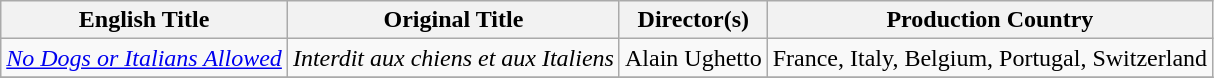<table class="wikitable sortable">
<tr>
<th>English Title</th>
<th>Original Title</th>
<th>Director(s)</th>
<th>Production Country</th>
</tr>
<tr>
<td><em><a href='#'>No Dogs or Italians Allowed</a></em></td>
<td><em>Interdit aux chiens et aux Italiens</em></td>
<td>Alain Ughetto</td>
<td>France, Italy, Belgium, Portugal, Switzerland</td>
</tr>
<tr>
</tr>
</table>
